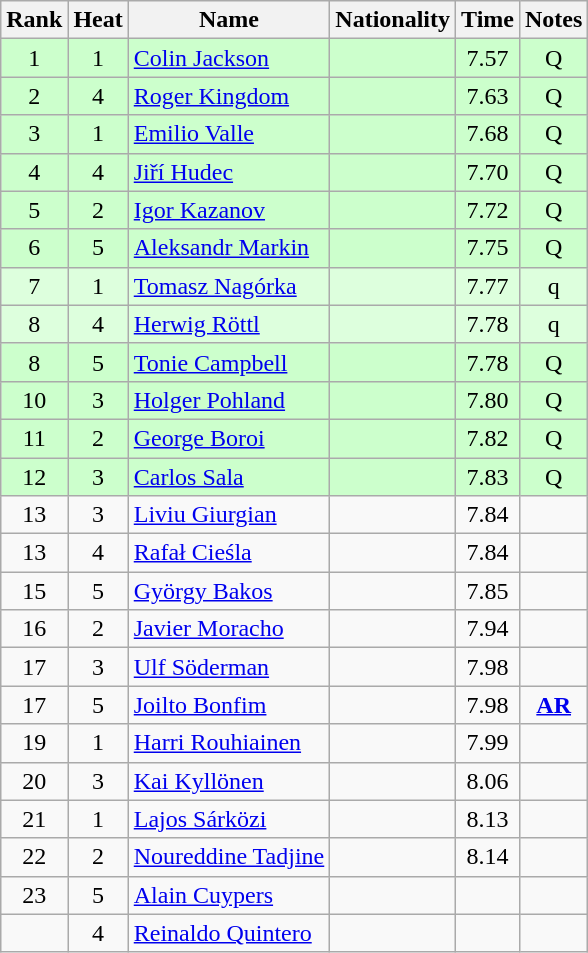<table class="wikitable sortable" style="text-align:center">
<tr>
<th>Rank</th>
<th>Heat</th>
<th>Name</th>
<th>Nationality</th>
<th>Time</th>
<th>Notes</th>
</tr>
<tr bgcolor=ccffcc>
<td>1</td>
<td>1</td>
<td align="left"><a href='#'>Colin Jackson</a></td>
<td align=left></td>
<td>7.57</td>
<td>Q</td>
</tr>
<tr bgcolor=ccffcc>
<td>2</td>
<td>4</td>
<td align="left"><a href='#'>Roger Kingdom</a></td>
<td align=left></td>
<td>7.63</td>
<td>Q</td>
</tr>
<tr bgcolor=ccffcc>
<td>3</td>
<td>1</td>
<td align="left"><a href='#'>Emilio Valle</a></td>
<td align=left></td>
<td>7.68</td>
<td>Q</td>
</tr>
<tr bgcolor=ccffcc>
<td>4</td>
<td>4</td>
<td align="left"><a href='#'>Jiří Hudec</a></td>
<td align=left></td>
<td>7.70</td>
<td>Q</td>
</tr>
<tr bgcolor=ccffcc>
<td>5</td>
<td>2</td>
<td align="left"><a href='#'>Igor Kazanov</a></td>
<td align=left></td>
<td>7.72</td>
<td>Q</td>
</tr>
<tr bgcolor=ccffcc>
<td>6</td>
<td>5</td>
<td align="left"><a href='#'>Aleksandr Markin</a></td>
<td align=left></td>
<td>7.75</td>
<td>Q</td>
</tr>
<tr bgcolor=ddffdd>
<td>7</td>
<td>1</td>
<td align="left"><a href='#'>Tomasz Nagórka</a></td>
<td align=left></td>
<td>7.77</td>
<td>q</td>
</tr>
<tr bgcolor=ddffdd>
<td>8</td>
<td>4</td>
<td align="left"><a href='#'>Herwig Röttl</a></td>
<td align=left></td>
<td>7.78</td>
<td>q</td>
</tr>
<tr bgcolor=ccffcc>
<td>8</td>
<td>5</td>
<td align="left"><a href='#'>Tonie Campbell</a></td>
<td align=left></td>
<td>7.78</td>
<td>Q</td>
</tr>
<tr bgcolor=ccffcc>
<td>10</td>
<td>3</td>
<td align="left"><a href='#'>Holger Pohland</a></td>
<td align=left></td>
<td>7.80</td>
<td>Q</td>
</tr>
<tr bgcolor=ccffcc>
<td>11</td>
<td>2</td>
<td align="left"><a href='#'>George Boroi</a></td>
<td align=left></td>
<td>7.82</td>
<td>Q</td>
</tr>
<tr bgcolor=ccffcc>
<td>12</td>
<td>3</td>
<td align="left"><a href='#'>Carlos Sala</a></td>
<td align=left></td>
<td>7.83</td>
<td>Q</td>
</tr>
<tr>
<td>13</td>
<td>3</td>
<td align="left"><a href='#'>Liviu Giurgian</a></td>
<td align=left></td>
<td>7.84</td>
<td></td>
</tr>
<tr>
<td>13</td>
<td>4</td>
<td align="left"><a href='#'>Rafał Cieśla</a></td>
<td align=left></td>
<td>7.84</td>
<td></td>
</tr>
<tr>
<td>15</td>
<td>5</td>
<td align="left"><a href='#'>György Bakos</a></td>
<td align=left></td>
<td>7.85</td>
<td></td>
</tr>
<tr>
<td>16</td>
<td>2</td>
<td align="left"><a href='#'>Javier Moracho</a></td>
<td align=left></td>
<td>7.94</td>
<td></td>
</tr>
<tr>
<td>17</td>
<td>3</td>
<td align="left"><a href='#'>Ulf Söderman</a></td>
<td align=left></td>
<td>7.98</td>
<td></td>
</tr>
<tr>
<td>17</td>
<td>5</td>
<td align="left"><a href='#'>Joilto Bonfim</a></td>
<td align=left></td>
<td>7.98</td>
<td><strong><a href='#'>AR</a></strong></td>
</tr>
<tr>
<td>19</td>
<td>1</td>
<td align="left"><a href='#'>Harri Rouhiainen</a></td>
<td align=left></td>
<td>7.99</td>
<td></td>
</tr>
<tr>
<td>20</td>
<td>3</td>
<td align="left"><a href='#'>Kai Kyllönen</a></td>
<td align=left></td>
<td>8.06</td>
<td></td>
</tr>
<tr>
<td>21</td>
<td>1</td>
<td align="left"><a href='#'>Lajos Sárközi</a></td>
<td align=left></td>
<td>8.13</td>
<td></td>
</tr>
<tr>
<td>22</td>
<td>2</td>
<td align="left"><a href='#'>Noureddine Tadjine</a></td>
<td align=left></td>
<td>8.14</td>
<td></td>
</tr>
<tr>
<td>23</td>
<td>5</td>
<td align="left"><a href='#'>Alain Cuypers</a></td>
<td align=left></td>
<td></td>
<td></td>
</tr>
<tr>
<td></td>
<td>4</td>
<td align="left"><a href='#'>Reinaldo Quintero</a></td>
<td align=left></td>
<td></td>
<td></td>
</tr>
</table>
